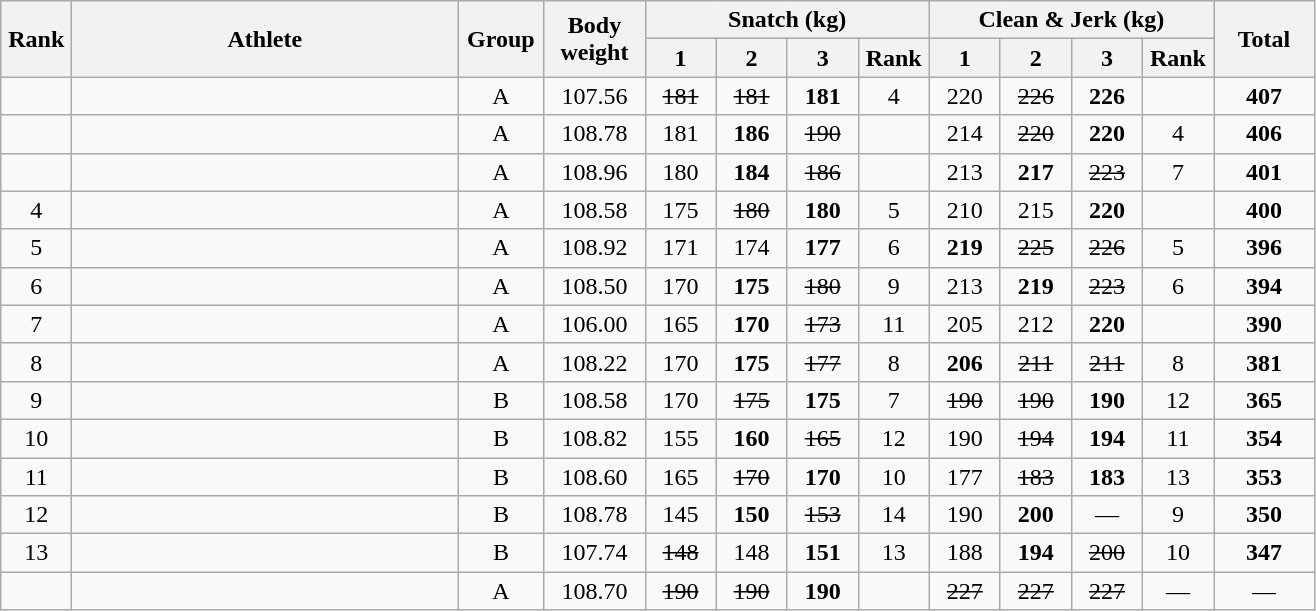<table class = "wikitable" style="text-align:center;">
<tr>
<th rowspan=2 width=40>Rank</th>
<th rowspan=2 width=250>Athlete</th>
<th rowspan=2 width=50>Group</th>
<th rowspan=2 width=60>Body weight</th>
<th colspan=4>Snatch (kg)</th>
<th colspan=4>Clean & Jerk (kg)</th>
<th rowspan=2 width=60>Total</th>
</tr>
<tr>
<th width=40>1</th>
<th width=40>2</th>
<th width=40>3</th>
<th width=40>Rank</th>
<th width=40>1</th>
<th width=40>2</th>
<th width=40>3</th>
<th width=40>Rank</th>
</tr>
<tr>
<td></td>
<td align=left></td>
<td>A</td>
<td>107.56</td>
<td><s>181</s></td>
<td><s>181</s></td>
<td><strong>181</strong></td>
<td>4</td>
<td>220</td>
<td><s>226</s></td>
<td><strong>226</strong></td>
<td></td>
<td><strong>407</strong></td>
</tr>
<tr>
<td></td>
<td align=left></td>
<td>A</td>
<td>108.78</td>
<td>181</td>
<td><strong>186</strong></td>
<td><s>190</s></td>
<td></td>
<td>214</td>
<td><s>220</s></td>
<td><strong>220</strong></td>
<td>4</td>
<td><strong>406</strong></td>
</tr>
<tr>
<td></td>
<td align=left></td>
<td>A</td>
<td>108.96</td>
<td>180</td>
<td><strong>184</strong></td>
<td><s>186</s></td>
<td></td>
<td>213</td>
<td><strong>217</strong></td>
<td><s>223</s></td>
<td>7</td>
<td><strong>401</strong></td>
</tr>
<tr>
<td>4</td>
<td align=left></td>
<td>A</td>
<td>108.58</td>
<td>175</td>
<td><s>180</s></td>
<td><strong>180</strong></td>
<td>5</td>
<td>210</td>
<td>215</td>
<td><strong>220</strong></td>
<td></td>
<td><strong>400</strong></td>
</tr>
<tr>
<td>5</td>
<td align=left></td>
<td>A</td>
<td>108.92</td>
<td>171</td>
<td>174</td>
<td><strong>177</strong></td>
<td>6</td>
<td><strong>219</strong></td>
<td><s>225</s></td>
<td><s>226</s></td>
<td>5</td>
<td><strong>396</strong></td>
</tr>
<tr>
<td>6</td>
<td align=left></td>
<td>A</td>
<td>108.50</td>
<td>170</td>
<td><strong>175</strong></td>
<td><s>180</s></td>
<td>9</td>
<td>213</td>
<td><strong>219</strong></td>
<td><s>223</s></td>
<td>6</td>
<td><strong>394</strong></td>
</tr>
<tr>
<td>7</td>
<td align=left></td>
<td>A</td>
<td>106.00</td>
<td>165</td>
<td><strong>170</strong></td>
<td><s>173</s></td>
<td>11</td>
<td>205</td>
<td>212</td>
<td><strong>220</strong></td>
<td></td>
<td><strong>390</strong></td>
</tr>
<tr>
<td>8</td>
<td align=left></td>
<td>A</td>
<td>108.22</td>
<td>170</td>
<td><strong>175</strong></td>
<td><s>177</s></td>
<td>8</td>
<td><strong>206</strong></td>
<td><s>211</s></td>
<td><s>211</s></td>
<td>8</td>
<td><strong>381</strong></td>
</tr>
<tr>
<td>9</td>
<td align=left></td>
<td>B</td>
<td>108.58</td>
<td>170</td>
<td><s>175</s></td>
<td><strong>175</strong></td>
<td>7</td>
<td><s>190</s></td>
<td><s>190</s></td>
<td><strong>190</strong></td>
<td>12</td>
<td><strong>365</strong></td>
</tr>
<tr>
<td>10</td>
<td align=left></td>
<td>B</td>
<td>108.82</td>
<td>155</td>
<td><strong>160</strong></td>
<td><s>165</s></td>
<td>12</td>
<td>190</td>
<td><s>194</s></td>
<td><strong>194</strong></td>
<td>11</td>
<td><strong>354</strong></td>
</tr>
<tr>
<td>11</td>
<td align=left></td>
<td>B</td>
<td>108.60</td>
<td>165</td>
<td><s>170</s></td>
<td><strong>170</strong></td>
<td>10</td>
<td>177</td>
<td><s>183</s></td>
<td><strong>183</strong></td>
<td>13</td>
<td><strong>353</strong></td>
</tr>
<tr>
<td>12</td>
<td align=left></td>
<td>B</td>
<td>108.78</td>
<td>145</td>
<td><strong>150</strong></td>
<td><s>153</s></td>
<td>14</td>
<td>190</td>
<td><strong>200</strong></td>
<td>—</td>
<td>9</td>
<td><strong>350</strong></td>
</tr>
<tr>
<td>13</td>
<td align=left></td>
<td>B</td>
<td>107.74</td>
<td><s>148</s></td>
<td>148</td>
<td><strong>151</strong></td>
<td>13</td>
<td>188</td>
<td><strong>194</strong></td>
<td><s>200</s></td>
<td>10</td>
<td><strong>347</strong></td>
</tr>
<tr>
<td></td>
<td align=left></td>
<td>A</td>
<td>108.70</td>
<td><s>190</s></td>
<td><s>190</s></td>
<td><strong>190</strong></td>
<td></td>
<td><s>227</s></td>
<td><s>227</s></td>
<td><s>227</s></td>
<td>—</td>
<td>—</td>
</tr>
</table>
